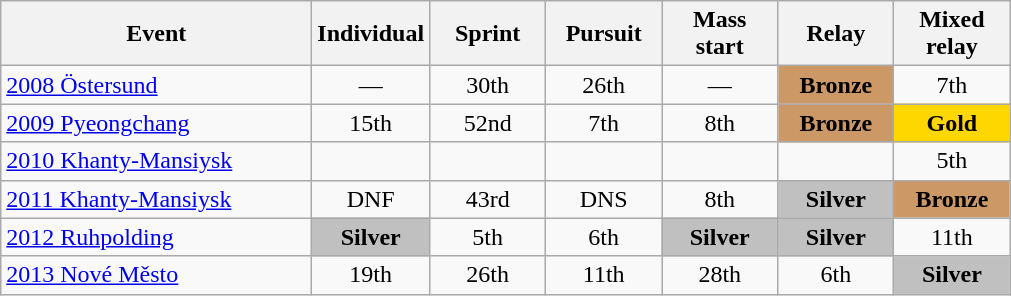<table class="wikitable" style="text-align: center;">
<tr ">
<th style="width:200px;">Event</th>
<th style="width:70px;">Individual</th>
<th style="width:70px;">Sprint</th>
<th style="width:70px;">Pursuit</th>
<th style="width:70px;">Mass start</th>
<th style="width:70px;">Relay</th>
<th style="width:70px;">Mixed relay</th>
</tr>
<tr>
<td align=left> <a href='#'>2008 Östersund</a></td>
<td>—</td>
<td>30th</td>
<td>26th</td>
<td>—</td>
<td bgcolor="#cc9966"><strong>Bronze</strong></td>
<td>7th</td>
</tr>
<tr>
<td align=left> <a href='#'>2009 Pyeongchang</a></td>
<td>15th</td>
<td>52nd</td>
<td>7th</td>
<td>8th</td>
<td bgcolor="#cc9966"><strong>Bronze</strong></td>
<td bgcolor="gold"><strong>Gold</strong></td>
</tr>
<tr>
<td align=left> <a href='#'>2010 Khanty-Mansiysk</a></td>
<td></td>
<td></td>
<td></td>
<td></td>
<td></td>
<td>5th</td>
</tr>
<tr>
<td align=left> <a href='#'>2011 Khanty-Mansiysk</a></td>
<td>DNF</td>
<td>43rd</td>
<td>DNS</td>
<td>8th</td>
<td bgcolor="silver"><strong>Silver</strong></td>
<td bgcolor="#cc9966"><strong>Bronze</strong></td>
</tr>
<tr>
<td align=left> <a href='#'>2012 Ruhpolding</a></td>
<td bgcolor="silver"><strong>Silver</strong></td>
<td>5th</td>
<td>6th</td>
<td bgcolor="silver"><strong>Silver</strong></td>
<td bgcolor="silver"><strong>Silver</strong></td>
<td>11th</td>
</tr>
<tr>
<td align=left> <a href='#'>2013 Nové Město</a></td>
<td>19th</td>
<td>26th</td>
<td>11th</td>
<td>28th</td>
<td>6th</td>
<td bgcolor="silver"><strong>Silver</strong></td>
</tr>
</table>
